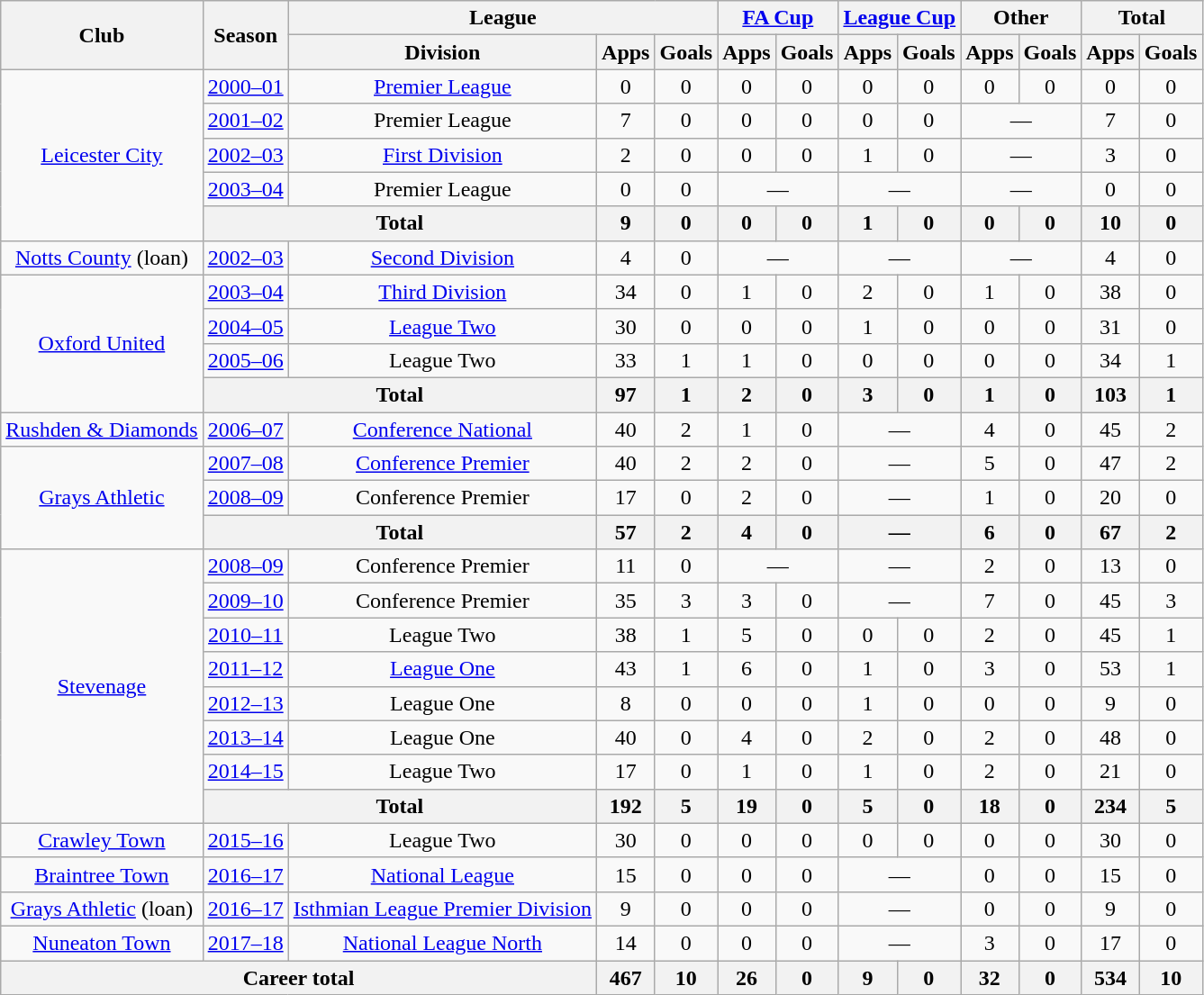<table class=wikitable style="text-align: center;">
<tr>
<th rowspan=2>Club</th>
<th rowspan=2>Season</th>
<th colspan=3>League</th>
<th colspan=2><a href='#'>FA Cup</a></th>
<th colspan=2><a href='#'>League Cup</a></th>
<th colspan=2>Other</th>
<th colspan=2>Total</th>
</tr>
<tr>
<th>Division</th>
<th>Apps</th>
<th>Goals</th>
<th>Apps</th>
<th>Goals</th>
<th>Apps</th>
<th>Goals</th>
<th>Apps</th>
<th>Goals</th>
<th>Apps</th>
<th>Goals</th>
</tr>
<tr>
<td rowspan=5><a href='#'>Leicester City</a></td>
<td><a href='#'>2000–01</a></td>
<td><a href='#'>Premier League</a></td>
<td>0</td>
<td>0</td>
<td>0</td>
<td>0</td>
<td>0</td>
<td>0</td>
<td>0</td>
<td>0</td>
<td>0</td>
<td>0</td>
</tr>
<tr>
<td><a href='#'>2001–02</a></td>
<td>Premier League</td>
<td>7</td>
<td>0</td>
<td>0</td>
<td>0</td>
<td>0</td>
<td>0</td>
<td colspan=2>—</td>
<td>7</td>
<td>0</td>
</tr>
<tr>
<td><a href='#'>2002–03</a></td>
<td><a href='#'>First Division</a></td>
<td>2</td>
<td>0</td>
<td>0</td>
<td>0</td>
<td>1</td>
<td>0</td>
<td colspan=2>—</td>
<td>3</td>
<td>0</td>
</tr>
<tr>
<td><a href='#'>2003–04</a></td>
<td>Premier League</td>
<td>0</td>
<td>0</td>
<td colspan=2>—</td>
<td colspan=2>—</td>
<td colspan=2>—</td>
<td>0</td>
<td>0</td>
</tr>
<tr>
<th colspan=2>Total</th>
<th>9</th>
<th>0</th>
<th>0</th>
<th>0</th>
<th>1</th>
<th>0</th>
<th>0</th>
<th>0</th>
<th>10</th>
<th>0</th>
</tr>
<tr>
<td><a href='#'>Notts County</a> (loan)</td>
<td><a href='#'>2002–03</a></td>
<td><a href='#'>Second Division</a></td>
<td>4</td>
<td>0</td>
<td colspan=2>—</td>
<td colspan=2>—</td>
<td colspan=2>—</td>
<td>4</td>
<td>0</td>
</tr>
<tr>
<td rowspan=4><a href='#'>Oxford United</a></td>
<td><a href='#'>2003–04</a></td>
<td><a href='#'>Third Division</a></td>
<td>34</td>
<td>0</td>
<td>1</td>
<td>0</td>
<td>2</td>
<td>0</td>
<td>1</td>
<td>0</td>
<td>38</td>
<td>0</td>
</tr>
<tr>
<td><a href='#'>2004–05</a></td>
<td><a href='#'>League Two</a></td>
<td>30</td>
<td>0</td>
<td>0</td>
<td>0</td>
<td>1</td>
<td>0</td>
<td>0</td>
<td>0</td>
<td>31</td>
<td>0</td>
</tr>
<tr>
<td><a href='#'>2005–06</a></td>
<td>League Two</td>
<td>33</td>
<td>1</td>
<td>1</td>
<td>0</td>
<td>0</td>
<td>0</td>
<td>0</td>
<td>0</td>
<td>34</td>
<td>1</td>
</tr>
<tr>
<th colspan=2>Total</th>
<th>97</th>
<th>1</th>
<th>2</th>
<th>0</th>
<th>3</th>
<th>0</th>
<th>1</th>
<th>0</th>
<th>103</th>
<th>1</th>
</tr>
<tr>
<td><a href='#'>Rushden & Diamonds</a></td>
<td><a href='#'>2006–07</a></td>
<td><a href='#'>Conference National</a></td>
<td>40</td>
<td>2</td>
<td>1</td>
<td>0</td>
<td colspan=2>—</td>
<td>4</td>
<td>0</td>
<td>45</td>
<td>2</td>
</tr>
<tr>
<td rowspan=3><a href='#'>Grays Athletic</a></td>
<td><a href='#'>2007–08</a></td>
<td><a href='#'>Conference Premier</a></td>
<td>40</td>
<td>2</td>
<td>2</td>
<td>0</td>
<td colspan=2>—</td>
<td>5</td>
<td>0</td>
<td>47</td>
<td>2</td>
</tr>
<tr>
<td><a href='#'>2008–09</a></td>
<td>Conference Premier</td>
<td>17</td>
<td>0</td>
<td>2</td>
<td>0</td>
<td colspan=2>—</td>
<td>1</td>
<td>0</td>
<td>20</td>
<td>0</td>
</tr>
<tr>
<th colspan=2>Total</th>
<th>57</th>
<th>2</th>
<th>4</th>
<th>0</th>
<th colspan=2>—</th>
<th>6</th>
<th>0</th>
<th>67</th>
<th>2</th>
</tr>
<tr>
<td rowspan=8><a href='#'>Stevenage</a></td>
<td><a href='#'>2008–09</a></td>
<td>Conference Premier</td>
<td>11</td>
<td>0</td>
<td colspan=2>—</td>
<td colspan=2>—</td>
<td>2</td>
<td>0</td>
<td>13</td>
<td>0</td>
</tr>
<tr>
<td><a href='#'>2009–10</a></td>
<td>Conference Premier</td>
<td>35</td>
<td>3</td>
<td>3</td>
<td>0</td>
<td colspan=2>—</td>
<td>7</td>
<td>0</td>
<td>45</td>
<td>3</td>
</tr>
<tr>
<td><a href='#'>2010–11</a></td>
<td>League Two</td>
<td>38</td>
<td>1</td>
<td>5</td>
<td>0</td>
<td>0</td>
<td>0</td>
<td>2</td>
<td>0</td>
<td>45</td>
<td>1</td>
</tr>
<tr>
<td><a href='#'>2011–12</a></td>
<td><a href='#'>League One</a></td>
<td>43</td>
<td>1</td>
<td>6</td>
<td>0</td>
<td>1</td>
<td>0</td>
<td>3</td>
<td>0</td>
<td>53</td>
<td>1</td>
</tr>
<tr>
<td><a href='#'>2012–13</a></td>
<td>League One</td>
<td>8</td>
<td>0</td>
<td>0</td>
<td>0</td>
<td>1</td>
<td>0</td>
<td>0</td>
<td>0</td>
<td>9</td>
<td>0</td>
</tr>
<tr>
<td><a href='#'>2013–14</a></td>
<td>League One</td>
<td>40</td>
<td>0</td>
<td>4</td>
<td>0</td>
<td>2</td>
<td>0</td>
<td>2</td>
<td>0</td>
<td>48</td>
<td>0</td>
</tr>
<tr>
<td><a href='#'>2014–15</a></td>
<td>League Two</td>
<td>17</td>
<td>0</td>
<td>1</td>
<td>0</td>
<td>1</td>
<td>0</td>
<td>2</td>
<td>0</td>
<td>21</td>
<td>0</td>
</tr>
<tr>
<th colspan=2>Total</th>
<th>192</th>
<th>5</th>
<th>19</th>
<th>0</th>
<th>5</th>
<th>0</th>
<th>18</th>
<th>0</th>
<th>234</th>
<th>5</th>
</tr>
<tr>
<td><a href='#'>Crawley Town</a></td>
<td><a href='#'>2015–16</a></td>
<td>League Two</td>
<td>30</td>
<td>0</td>
<td>0</td>
<td>0</td>
<td>0</td>
<td>0</td>
<td>0</td>
<td>0</td>
<td>30</td>
<td>0</td>
</tr>
<tr>
<td><a href='#'>Braintree Town</a></td>
<td><a href='#'>2016–17</a></td>
<td><a href='#'>National League</a></td>
<td>15</td>
<td>0</td>
<td>0</td>
<td>0</td>
<td colspan=2>—</td>
<td>0</td>
<td>0</td>
<td>15</td>
<td>0</td>
</tr>
<tr>
<td><a href='#'>Grays Athletic</a> (loan)</td>
<td><a href='#'>2016–17</a></td>
<td><a href='#'>Isthmian League Premier Division</a></td>
<td>9</td>
<td>0</td>
<td>0</td>
<td>0</td>
<td colspan=2>—</td>
<td>0</td>
<td>0</td>
<td>9</td>
<td>0</td>
</tr>
<tr>
<td><a href='#'>Nuneaton Town</a></td>
<td><a href='#'>2017–18</a></td>
<td><a href='#'>National League North</a></td>
<td>14</td>
<td>0</td>
<td>0</td>
<td>0</td>
<td colspan=2>—</td>
<td>3</td>
<td>0</td>
<td>17</td>
<td>0</td>
</tr>
<tr>
<th colspan=3>Career total</th>
<th>467</th>
<th>10</th>
<th>26</th>
<th>0</th>
<th>9</th>
<th>0</th>
<th>32</th>
<th>0</th>
<th>534</th>
<th>10</th>
</tr>
</table>
